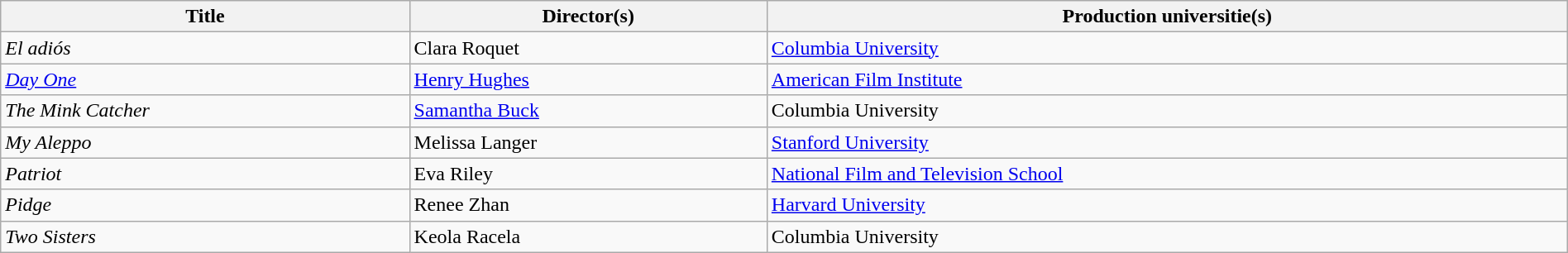<table class="sortable wikitable" style="width:100%; margin-bottom:4px" cellpadding="5">
<tr>
<th scope="col">Title</th>
<th scope="col">Director(s)</th>
<th scope="col">Production universitie(s)</th>
</tr>
<tr>
<td><em>El adiós</em></td>
<td>Clara Roquet</td>
<td><a href='#'>Columbia University</a></td>
</tr>
<tr>
<td><em><a href='#'>Day One</a></em></td>
<td><a href='#'>Henry Hughes</a></td>
<td><a href='#'>American Film Institute</a></td>
</tr>
<tr>
<td><em>The Mink Catcher</em></td>
<td><a href='#'>Samantha Buck</a></td>
<td>Columbia University</td>
</tr>
<tr>
<td><em>My Aleppo</em></td>
<td>Melissa Langer</td>
<td><a href='#'>Stanford University</a></td>
</tr>
<tr>
<td><em>Patriot</em></td>
<td>Eva Riley</td>
<td><a href='#'>National Film and Television School</a></td>
</tr>
<tr>
<td><em>Pidge</em></td>
<td>Renee Zhan</td>
<td><a href='#'>Harvard University</a></td>
</tr>
<tr>
<td><em>Two Sisters</em></td>
<td>Keola Racela</td>
<td>Columbia University</td>
</tr>
</table>
